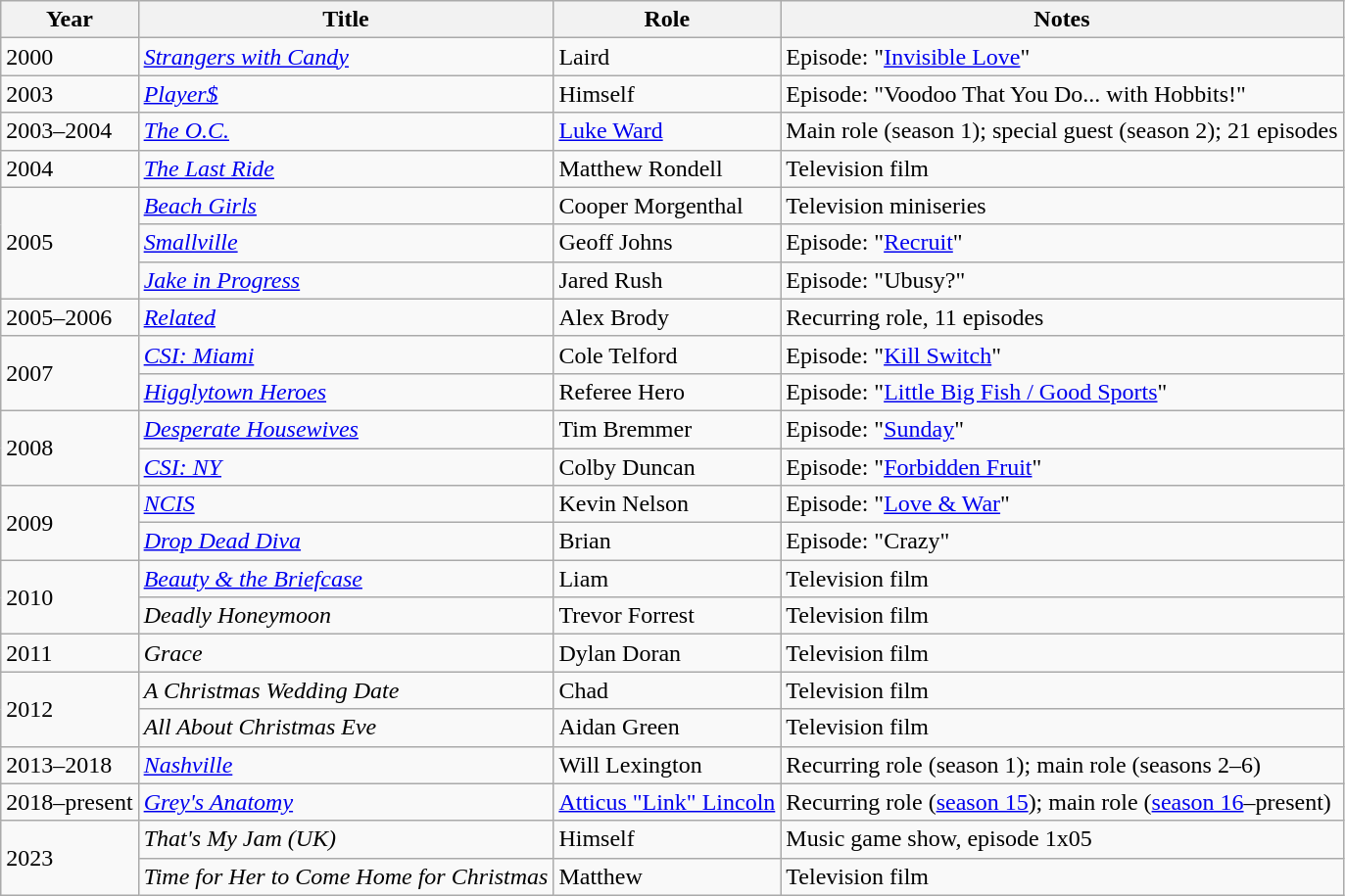<table class="wikitable sortable">
<tr>
<th>Year</th>
<th>Title</th>
<th>Role</th>
<th class="unsortable">Notes</th>
</tr>
<tr>
<td>2000</td>
<td><em><a href='#'>Strangers with Candy</a></em></td>
<td>Laird</td>
<td>Episode: "<a href='#'>Invisible Love</a>"</td>
</tr>
<tr>
<td>2003</td>
<td><em><a href='#'>Player$</a></em></td>
<td>Himself</td>
<td>Episode: "Voodoo That You Do... with Hobbits!"</td>
</tr>
<tr>
<td>2003–2004</td>
<td><em><a href='#'>The O.C.</a></em></td>
<td><a href='#'>Luke Ward</a></td>
<td>Main role (season 1); special guest (season 2); 21 episodes</td>
</tr>
<tr>
<td>2004</td>
<td><em><a href='#'>The Last Ride</a></em></td>
<td>Matthew Rondell</td>
<td>Television film</td>
</tr>
<tr>
<td rowspan="3">2005</td>
<td><em><a href='#'>Beach Girls</a></em></td>
<td>Cooper Morgenthal</td>
<td>Television miniseries</td>
</tr>
<tr>
<td><em><a href='#'>Smallville</a></em></td>
<td>Geoff Johns</td>
<td>Episode: "<a href='#'>Recruit</a>"</td>
</tr>
<tr>
<td><em><a href='#'>Jake in Progress</a></em></td>
<td>Jared Rush</td>
<td>Episode: "Ubusy?"</td>
</tr>
<tr>
<td>2005–2006</td>
<td><em><a href='#'>Related</a></em></td>
<td>Alex Brody</td>
<td>Recurring role, 11 episodes</td>
</tr>
<tr>
<td rowspan="2">2007</td>
<td><em><a href='#'>CSI: Miami</a></em></td>
<td>Cole Telford</td>
<td>Episode: "<a href='#'>Kill Switch</a>"</td>
</tr>
<tr>
<td><em><a href='#'>Higglytown Heroes</a></em></td>
<td>Referee Hero</td>
<td>Episode: "<a href='#'>Little Big Fish / Good Sports</a>"</td>
</tr>
<tr>
<td rowspan="2">2008</td>
<td><em><a href='#'>Desperate Housewives</a></em></td>
<td>Tim Bremmer</td>
<td>Episode: "<a href='#'>Sunday</a>"</td>
</tr>
<tr>
<td><em><a href='#'>CSI: NY</a></em></td>
<td>Colby Duncan</td>
<td>Episode: "<a href='#'>Forbidden Fruit</a>"</td>
</tr>
<tr>
<td rowspan="2">2009</td>
<td><em><a href='#'>NCIS</a></em></td>
<td>Kevin Nelson</td>
<td>Episode: "<a href='#'>Love & War</a>"</td>
</tr>
<tr>
<td><em><a href='#'>Drop Dead Diva</a></em></td>
<td>Brian</td>
<td>Episode: "Crazy"</td>
</tr>
<tr>
<td rowspan="2">2010</td>
<td><em><a href='#'>Beauty & the Briefcase</a></em></td>
<td>Liam</td>
<td>Television film</td>
</tr>
<tr>
<td><em>Deadly Honeymoon</em></td>
<td>Trevor Forrest</td>
<td>Television film</td>
</tr>
<tr>
<td>2011</td>
<td><em>Grace</em></td>
<td>Dylan Doran</td>
<td>Television film</td>
</tr>
<tr>
<td rowspan="2">2012</td>
<td><em>A Christmas Wedding Date</em></td>
<td>Chad</td>
<td>Television film</td>
</tr>
<tr>
<td><em>All About Christmas Eve</em></td>
<td>Aidan Green</td>
<td>Television film</td>
</tr>
<tr>
<td>2013–2018</td>
<td><em><a href='#'>Nashville</a></em></td>
<td>Will Lexington</td>
<td>Recurring role (season 1); main role (seasons 2–6)</td>
</tr>
<tr>
<td>2018–present</td>
<td><em><a href='#'>Grey's Anatomy</a></em></td>
<td><a href='#'>Atticus "Link" Lincoln</a></td>
<td>Recurring role (<a href='#'>season 15</a>); main role (<a href='#'>season 16</a>–present)</td>
</tr>
<tr>
<td rowspan="2">2023</td>
<td><em>That's My Jam (UK)</em></td>
<td>Himself</td>
<td>Music game show, episode 1x05</td>
</tr>
<tr>
<td><em>Time for Her to Come Home for Christmas</em></td>
<td>Matthew</td>
<td>Television film</td>
</tr>
</table>
